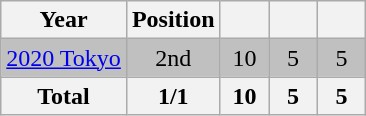<table class="wikitable" style="text-align: center;">
<tr>
<th>Year</th>
<th>Position</th>
<th width=25px></th>
<th width=25px></th>
<th width=25px></th>
</tr>
<tr bgcolor=silver>
<td style="text-align: left;"> <a href='#'>2020 Tokyo</a></td>
<td>2nd</td>
<td>10</td>
<td>5</td>
<td>5</td>
</tr>
<tr>
<th>Total</th>
<th>1/1</th>
<th>10</th>
<th>5</th>
<th>5</th>
</tr>
</table>
